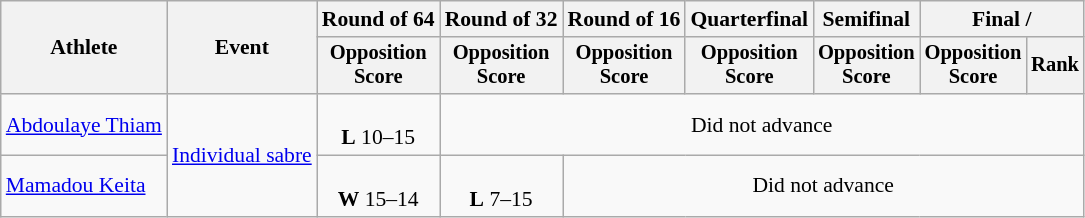<table class="wikitable" style="font-size:90%">
<tr>
<th rowspan="2">Athlete</th>
<th rowspan="2">Event</th>
<th>Round of 64</th>
<th>Round of 32</th>
<th>Round of 16</th>
<th>Quarterfinal</th>
<th>Semifinal</th>
<th colspan=2>Final / </th>
</tr>
<tr style="font-size:95%">
<th>Opposition <br> Score</th>
<th>Opposition <br> Score</th>
<th>Opposition <br> Score</th>
<th>Opposition <br> Score</th>
<th>Opposition <br> Score</th>
<th>Opposition <br> Score</th>
<th>Rank</th>
</tr>
<tr align=center>
<td align=left><a href='#'>Abdoulaye Thiam</a></td>
<td align=left rowspan=2><a href='#'>Individual sabre</a></td>
<td><br><strong>L</strong> 10–15</td>
<td colspan=6>Did not advance</td>
</tr>
<tr align=center>
<td align=left><a href='#'>Mamadou Keita</a></td>
<td><br><strong>W</strong> 15–14</td>
<td><br><strong>L</strong> 7–15</td>
<td colspan=5>Did not advance</td>
</tr>
</table>
